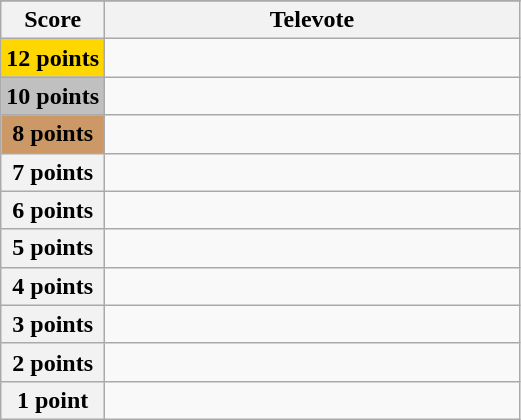<table class="wikitable">
<tr>
</tr>
<tr>
<th scope="col" width="20%">Score</th>
<th scope="col" width="80%">Televote</th>
</tr>
<tr>
<th scope="row" style="Background:gold">12 points</th>
<td></td>
</tr>
<tr>
<th scope="row" style="background:silver">10 points</th>
<td></td>
</tr>
<tr>
<th scope="row" style="background:#CC9966">8 points</th>
<td></td>
</tr>
<tr>
<th scope="row">7 points</th>
<td></td>
</tr>
<tr>
<th scope="row">6 points</th>
<td></td>
</tr>
<tr>
<th scope="row">5 points</th>
<td></td>
</tr>
<tr>
<th scope="row">4 points</th>
<td></td>
</tr>
<tr>
<th scope="row">3 points</th>
<td></td>
</tr>
<tr>
<th scope="row">2 points</th>
<td></td>
</tr>
<tr>
<th scope="row">1 point</th>
<td></td>
</tr>
</table>
